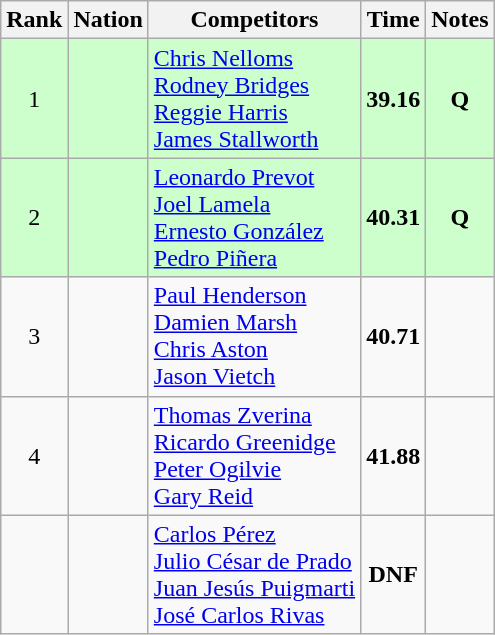<table class="wikitable sortable" style="text-align:center">
<tr>
<th>Rank</th>
<th>Nation</th>
<th>Competitors</th>
<th>Time</th>
<th>Notes</th>
</tr>
<tr bgcolor=ccffcc>
<td>1</td>
<td align=left></td>
<td align=left><a href='#'>Chris Nelloms</a><br><a href='#'>Rodney Bridges</a><br><a href='#'>Reggie Harris</a><br><a href='#'>James Stallworth</a></td>
<td><strong>39.16</strong></td>
<td><strong>Q</strong></td>
</tr>
<tr bgcolor=ccffcc>
<td>2</td>
<td align=left></td>
<td align=left><a href='#'>Leonardo Prevot</a><br><a href='#'>Joel Lamela</a><br><a href='#'>Ernesto González</a><br><a href='#'>Pedro Piñera</a></td>
<td><strong>40.31</strong></td>
<td><strong>Q</strong></td>
</tr>
<tr>
<td>3</td>
<td align=left></td>
<td align=left><a href='#'>Paul Henderson</a><br><a href='#'>Damien Marsh</a><br><a href='#'>Chris Aston</a><br><a href='#'>Jason Vietch</a></td>
<td><strong>40.71</strong></td>
<td></td>
</tr>
<tr>
<td>4</td>
<td align=left></td>
<td align=left><a href='#'>Thomas Zverina</a><br><a href='#'>Ricardo Greenidge</a><br><a href='#'>Peter Ogilvie</a><br><a href='#'>Gary Reid</a></td>
<td><strong>41.88</strong></td>
<td></td>
</tr>
<tr>
<td></td>
<td align=left></td>
<td align=left><a href='#'>Carlos Pérez</a><br><a href='#'>Julio César de Prado</a><br><a href='#'>Juan Jesús Puigmarti</a><br><a href='#'>José Carlos Rivas</a></td>
<td><strong>DNF</strong></td>
<td></td>
</tr>
</table>
